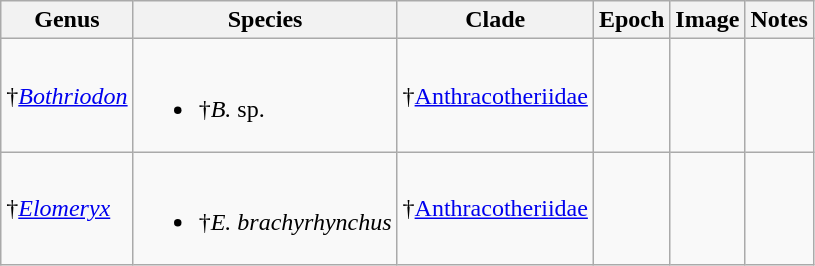<table class="wikitable sortable">
<tr>
<th>Genus</th>
<th>Species</th>
<th>Clade</th>
<th>Epoch</th>
<th>Image</th>
<th>Notes</th>
</tr>
<tr>
<td>†<em><a href='#'>Bothriodon</a></em></td>
<td><br><ul><li>†<em>B.</em> sp.</li></ul></td>
<td>†<a href='#'>Anthracotheriidae</a></td>
<td></td>
<td></td>
<td></td>
</tr>
<tr>
<td>†<em><a href='#'>Elomeryx</a></em></td>
<td><br><ul><li>†<em>E. brachyrhynchus</em></li></ul></td>
<td>†<a href='#'>Anthracotheriidae</a></td>
<td></td>
<td></td>
</tr>
</table>
